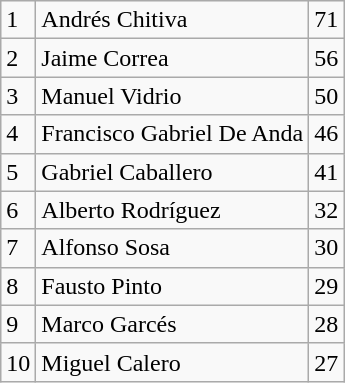<table class="wikitable" border="1">
<tr>
<td>1</td>
<td>Andrés Chitiva</td>
<td>71</td>
</tr>
<tr>
<td>2</td>
<td>Jaime Correa</td>
<td>56</td>
</tr>
<tr>
<td>3</td>
<td>Manuel Vidrio</td>
<td>50</td>
</tr>
<tr>
<td>4</td>
<td>Francisco Gabriel De Anda</td>
<td>46</td>
</tr>
<tr>
<td>5</td>
<td>Gabriel Caballero</td>
<td>41</td>
</tr>
<tr>
<td>6</td>
<td>Alberto Rodríguez</td>
<td>32</td>
</tr>
<tr>
<td>7</td>
<td>Alfonso Sosa</td>
<td>30</td>
</tr>
<tr>
<td>8</td>
<td>Fausto Pinto</td>
<td>29</td>
</tr>
<tr>
<td>9</td>
<td>Marco Garcés</td>
<td>28</td>
</tr>
<tr>
<td>10</td>
<td>Miguel Calero</td>
<td>27</td>
</tr>
</table>
